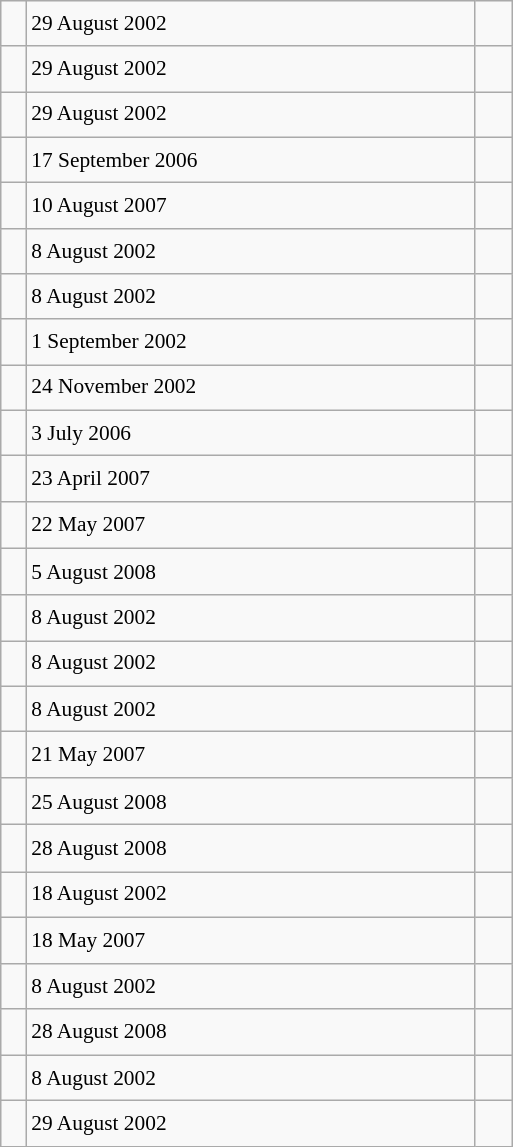<table class="wikitable" style="font-size: 89%; float: left; width: 24em; margin-right: 1em; line-height: 1.65em">
<tr>
<td></td>
<td>29 August 2002</td>
<td><small></small></td>
</tr>
<tr>
<td></td>
<td>29 August 2002</td>
<td><small></small></td>
</tr>
<tr>
<td></td>
<td>29 August 2002</td>
<td><small></small></td>
</tr>
<tr>
<td></td>
<td>17 September 2006</td>
<td><small></small></td>
</tr>
<tr>
<td></td>
<td>10 August 2007</td>
<td><small></small> </td>
</tr>
<tr>
<td></td>
<td>8 August 2002</td>
<td><small></small></td>
</tr>
<tr>
<td></td>
<td>8 August 2002</td>
<td><small></small></td>
</tr>
<tr>
<td></td>
<td>1 September 2002</td>
<td><small></small></td>
</tr>
<tr>
<td></td>
<td>24 November 2002</td>
<td><small></small></td>
</tr>
<tr>
<td></td>
<td>3 July 2006</td>
<td><small></small></td>
</tr>
<tr>
<td></td>
<td>23 April 2007</td>
<td><small></small> </td>
</tr>
<tr>
<td></td>
<td>22 May 2007</td>
<td><small></small> </td>
</tr>
<tr>
<td></td>
<td>5 August 2008</td>
<td><small></small> </td>
</tr>
<tr>
<td></td>
<td>8 August 2002</td>
<td><small></small></td>
</tr>
<tr>
<td></td>
<td>8 August 2002</td>
<td><small></small></td>
</tr>
<tr>
<td></td>
<td>8 August 2002</td>
<td><small></small></td>
</tr>
<tr>
<td></td>
<td>21 May 2007</td>
<td><small></small> </td>
</tr>
<tr>
<td></td>
<td>25 August 2008</td>
<td><small></small> </td>
</tr>
<tr>
<td></td>
<td>28 August 2008</td>
<td><small></small> </td>
</tr>
<tr>
<td></td>
<td>18 August 2002</td>
<td><small></small></td>
</tr>
<tr>
<td></td>
<td>18 May 2007</td>
<td><small></small> </td>
</tr>
<tr>
<td></td>
<td>8 August 2002</td>
<td><small></small></td>
</tr>
<tr>
<td></td>
<td>28 August 2008</td>
<td><small></small> </td>
</tr>
<tr>
<td></td>
<td>8 August 2002</td>
<td><small></small></td>
</tr>
<tr>
<td></td>
<td>29 August 2002</td>
<td><small></small></td>
</tr>
</table>
